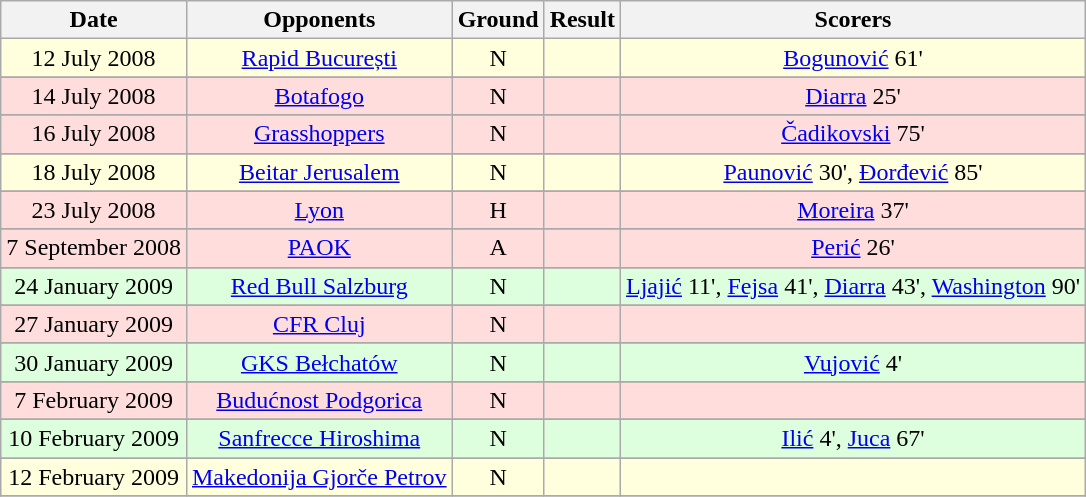<table class="wikitable" style="text-align:center">
<tr>
<th>Date</th>
<th>Opponents</th>
<th>Ground</th>
<th>Result</th>
<th>Scorers</th>
</tr>
<tr bgcolor="#ffd">
<td>12 July 2008</td>
<td> <a href='#'>Rapid București</a></td>
<td>N</td>
<td></td>
<td><a href='#'>Bogunović</a> 61'</td>
</tr>
<tr>
</tr>
<tr bgcolor="#ffdddd">
<td>14 July 2008</td>
<td> <a href='#'>Botafogo</a></td>
<td>N</td>
<td></td>
<td><a href='#'>Diarra</a> 25'</td>
</tr>
<tr>
</tr>
<tr bgcolor="#ffdddd">
<td>16 July 2008</td>
<td> <a href='#'>Grasshoppers</a></td>
<td>N</td>
<td></td>
<td><a href='#'>Čadikovski</a> 75'</td>
</tr>
<tr>
</tr>
<tr bgcolor="#ffd">
<td>18 July 2008</td>
<td> <a href='#'>Beitar Jerusalem</a></td>
<td>N</td>
<td></td>
<td><a href='#'>Paunović</a> 30', <a href='#'>Đorđević</a> 85'</td>
</tr>
<tr>
</tr>
<tr bgcolor="#ffdddd">
<td>23 July 2008</td>
<td> <a href='#'>Lyon</a></td>
<td>H</td>
<td></td>
<td><a href='#'>Moreira</a> 37'</td>
</tr>
<tr>
</tr>
<tr bgcolor="#ffdddd">
<td>7 September 2008</td>
<td> <a href='#'>PAOK</a></td>
<td>A</td>
<td></td>
<td><a href='#'>Perić</a> 26'</td>
</tr>
<tr>
</tr>
<tr bgcolor="#dfd">
<td>24 January 2009</td>
<td> <a href='#'>Red Bull Salzburg</a></td>
<td>N</td>
<td></td>
<td><a href='#'>Ljajić</a> 11', <a href='#'>Fejsa</a> 41', <a href='#'>Diarra</a> 43', <a href='#'>Washington</a> 90'</td>
</tr>
<tr>
</tr>
<tr bgcolor="#ffdddd">
<td>27 January 2009</td>
<td> <a href='#'>CFR Cluj</a></td>
<td>N</td>
<td></td>
<td></td>
</tr>
<tr>
</tr>
<tr bgcolor="#dfd">
<td>30 January 2009</td>
<td> <a href='#'>GKS Bełchatów</a></td>
<td>N</td>
<td></td>
<td><a href='#'>Vujović</a> 4'</td>
</tr>
<tr>
</tr>
<tr bgcolor="#ffdddd">
<td>7 February 2009</td>
<td> <a href='#'>Budućnost Podgorica</a></td>
<td>N</td>
<td></td>
<td></td>
</tr>
<tr>
</tr>
<tr bgcolor="#dfd">
<td>10 February 2009</td>
<td> <a href='#'>Sanfrecce Hiroshima</a></td>
<td>N</td>
<td></td>
<td><a href='#'>Ilić</a> 4', <a href='#'>Juca</a> 67'</td>
</tr>
<tr>
</tr>
<tr bgcolor="#ffd">
<td>12 February 2009</td>
<td> <a href='#'>Makedonija Gjorče Petrov</a></td>
<td>N</td>
<td></td>
<td></td>
</tr>
<tr>
</tr>
</table>
